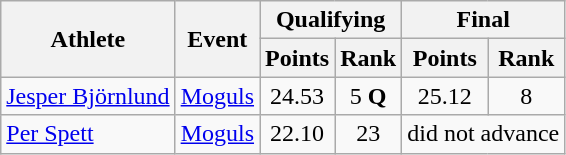<table class="wikitable">
<tr>
<th rowspan="2">Athlete</th>
<th rowspan="2">Event</th>
<th colspan="2">Qualifying</th>
<th colspan="2">Final</th>
</tr>
<tr>
<th>Points</th>
<th>Rank</th>
<th>Points</th>
<th>Rank</th>
</tr>
<tr>
<td><a href='#'>Jesper Björnlund</a></td>
<td><a href='#'>Moguls</a></td>
<td align="center">24.53</td>
<td align="center">5 <strong>Q</strong></td>
<td align="center">25.12</td>
<td align="center">8</td>
</tr>
<tr>
<td><a href='#'>Per Spett</a></td>
<td><a href='#'>Moguls</a></td>
<td align="center">22.10</td>
<td align="center">23</td>
<td colspan="2">did not advance</td>
</tr>
</table>
